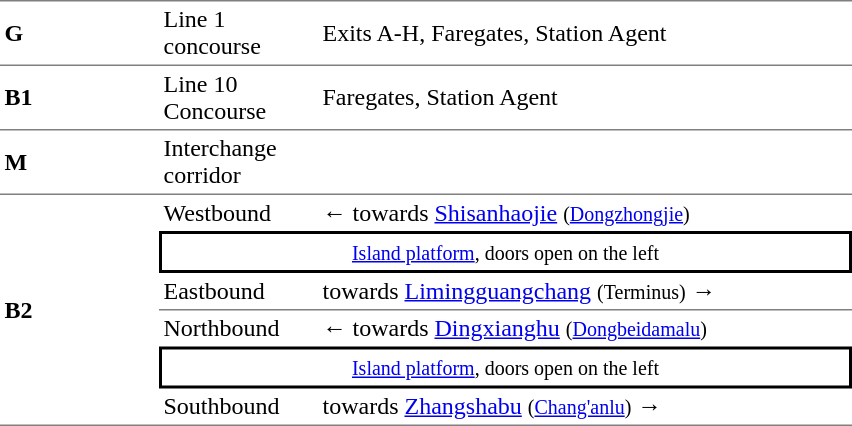<table cellspacing=0 cellpadding=3>
<tr>
<td style="border-top:solid 1px gray;border-bottom:solid 1px gray;" width=100><strong>G</strong></td>
<td style="border-top:solid 1px gray;border-bottom:solid 1px gray;" width=100>Line 1 concourse</td>
<td style="border-top:solid 1px gray;border-bottom:solid 1px gray;" width=350>Exits A-H, Faregates, Station Agent</td>
</tr>
<tr>
<td style="border-bottom:solid 1px gray;"><strong>B1</strong></td>
<td style="border-bottom:solid 1px gray;">Line 10 Concourse</td>
<td style="border-bottom:solid 1px gray;">Faregates, Station Agent</td>
</tr>
<tr>
<td style="border-bottom:solid 1px gray;"><strong>M</strong></td>
<td style="border-bottom:solid 1px gray;">Interchange corridor</td>
<td style="border-bottom:solid 1px gray;"></td>
</tr>
<tr>
<td style="border-bottom:solid 1px gray;" rowspan=6><strong>B2</strong></td>
<td>Westbound</td>
<td>←  towards <a href='#'>Shisanhaojie</a> <small>(<a href='#'>Dongzhongjie</a>)</small></td>
</tr>
<tr>
<td style="border-right:solid 2px black;border-left:solid 2px black;border-top:solid 2px black;border-bottom:solid 2px black;text-align:center;" colspan=2><small><a href='#'>Island platform</a>, doors open on the left</small></td>
</tr>
<tr>
<td style="border-bottom:solid 1px gray;">Eastbound</td>
<td style="border-bottom:solid 1px gray;">  towards <a href='#'>Limingguangchang</a> <small>(Terminus)</small> →</td>
</tr>
<tr>
<td>Northbound</td>
<td>←  towards <a href='#'>Dingxianghu</a> <small>(<a href='#'>Dongbeidamalu</a>)</small></td>
</tr>
<tr>
<td style="border-right:solid 2px black;border-left:solid 2px black;border-top:solid 2px black;border-bottom:solid 2px black;text-align:center;" colspan=2><small><a href='#'>Island platform</a>, doors open on the left</small></td>
</tr>
<tr>
<td style="border-bottom:solid 1px gray;">Southbound</td>
<td style="border-bottom:solid 1px gray;">  towards <a href='#'>Zhangshabu</a> <small>(<a href='#'>Chang'anlu</a>)</small> →</td>
</tr>
</table>
